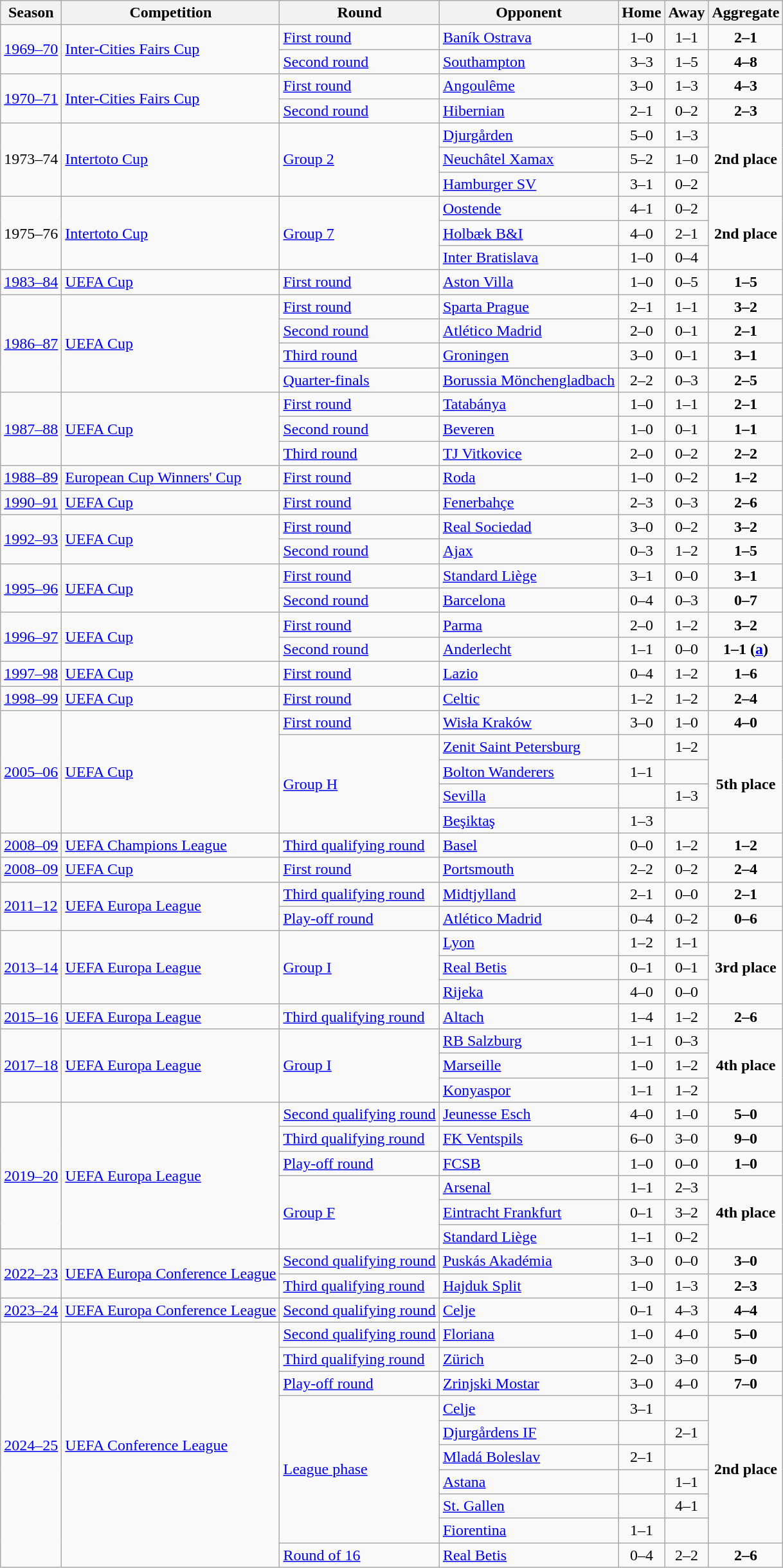<table class="wikitable collapsible">
<tr>
<th>Season</th>
<th>Competition</th>
<th>Round</th>
<th>Opponent</th>
<th>Home</th>
<th>Away</th>
<th>Aggregate</th>
</tr>
<tr>
<td rowspan="2"><a href='#'>1969–70</a></td>
<td rowspan="2"><a href='#'>Inter-Cities Fairs Cup</a></td>
<td><a href='#'>First round</a></td>
<td> <a href='#'>Baník Ostrava</a></td>
<td style="text-align:center;">1–0</td>
<td style="text-align:center;">1–1</td>
<td style="text-align:center;"><strong>2–1</strong></td>
</tr>
<tr>
<td><a href='#'>Second round</a></td>
<td> <a href='#'>Southampton</a></td>
<td style="text-align:center;">3–3</td>
<td style="text-align:center;">1–5</td>
<td style="text-align:center;"><strong>4–8</strong></td>
</tr>
<tr>
<td rowspan="2"><a href='#'>1970–71</a></td>
<td rowspan="2"><a href='#'>Inter-Cities Fairs Cup</a></td>
<td><a href='#'>First round</a></td>
<td> <a href='#'>Angoulême</a></td>
<td style="text-align:center;">3–0</td>
<td style="text-align:center;">1–3</td>
<td style="text-align:center;"><strong>4–3</strong></td>
</tr>
<tr>
<td><a href='#'>Second round</a></td>
<td> <a href='#'>Hibernian</a></td>
<td style="text-align:center;">2–1</td>
<td style="text-align:center;">0–2</td>
<td style="text-align:center;"><strong>2–3</strong></td>
</tr>
<tr>
<td rowspan="3">1973–74</td>
<td rowspan="3"><a href='#'>Intertoto Cup</a></td>
<td rowspan="3"><a href='#'>Group 2</a></td>
<td> <a href='#'>Djurgården</a></td>
<td style="text-align:center;">5–0</td>
<td style="text-align:center;">1–3</td>
<td align="center" rowspan="3"><strong>2nd place</strong></td>
</tr>
<tr>
<td> <a href='#'>Neuchâtel Xamax</a></td>
<td style="text-align:center;">5–2</td>
<td style="text-align:center;">1–0</td>
</tr>
<tr>
<td> <a href='#'>Hamburger SV</a></td>
<td style="text-align:center;">3–1</td>
<td style="text-align:center;">0–2</td>
</tr>
<tr>
<td rowspan="3">1975–76</td>
<td rowspan="3"><a href='#'>Intertoto Cup</a></td>
<td rowspan="3"><a href='#'>Group 7</a></td>
<td> <a href='#'>Oostende</a></td>
<td style="text-align:center;">4–1</td>
<td style="text-align:center;">0–2</td>
<td align="center" rowspan="3"><strong>2nd place</strong></td>
</tr>
<tr>
<td> <a href='#'>Holbæk B&I</a></td>
<td style="text-align:center;">4–0</td>
<td style="text-align:center;">2–1</td>
</tr>
<tr>
<td> <a href='#'>Inter Bratislava</a></td>
<td style="text-align:center;">1–0</td>
<td style="text-align:center;">0–4</td>
</tr>
<tr>
<td><a href='#'>1983–84</a></td>
<td><a href='#'>UEFA Cup</a></td>
<td><a href='#'>First round</a></td>
<td> <a href='#'>Aston Villa</a></td>
<td style="text-align:center;">1–0</td>
<td style="text-align:center;">0–5</td>
<td style="text-align:center;"><strong>1–5</strong></td>
</tr>
<tr>
<td rowspan="4"><a href='#'>1986–87</a></td>
<td rowspan="4"><a href='#'>UEFA Cup</a></td>
<td><a href='#'>First round</a></td>
<td> <a href='#'>Sparta Prague</a></td>
<td style="text-align:center;">2–1</td>
<td style="text-align:center;">1–1</td>
<td style="text-align:center;"><strong>3–2</strong></td>
</tr>
<tr>
<td><a href='#'>Second round</a></td>
<td> <a href='#'>Atlético Madrid</a></td>
<td style="text-align:center;">2–0</td>
<td style="text-align:center;">0–1</td>
<td style="text-align:center;"><strong>2–1</strong></td>
</tr>
<tr>
<td><a href='#'>Third round</a></td>
<td> <a href='#'>Groningen</a></td>
<td style="text-align:center;">3–0</td>
<td style="text-align:center;">0–1</td>
<td style="text-align:center;"><strong>3–1</strong></td>
</tr>
<tr>
<td><a href='#'>Quarter-finals</a></td>
<td> <a href='#'>Borussia Mönchengladbach</a></td>
<td style="text-align:center;">2–2</td>
<td style="text-align:center;">0–3</td>
<td style="text-align:center;"><strong>2–5</strong></td>
</tr>
<tr>
<td rowspan="3"><a href='#'>1987–88</a></td>
<td rowspan="3"><a href='#'>UEFA Cup</a></td>
<td><a href='#'>First round</a></td>
<td> <a href='#'>Tatabánya</a></td>
<td style="text-align:center;">1–0</td>
<td style="text-align:center;">1–1</td>
<td style="text-align:center;"><strong>2–1</strong></td>
</tr>
<tr>
<td><a href='#'>Second round</a></td>
<td> <a href='#'>Beveren</a></td>
<td style="text-align:center;">1–0</td>
<td style="text-align:center;">0–1 </td>
<td style="text-align:center;"><strong>1–1 </strong></td>
</tr>
<tr>
<td><a href='#'>Third round</a></td>
<td> <a href='#'>TJ Vitkovice</a></td>
<td style="text-align:center;">2–0</td>
<td style="text-align:center;">0–2 </td>
<td style="text-align:center;"><strong>2–2 </strong></td>
</tr>
<tr>
<td><a href='#'>1988–89</a></td>
<td><a href='#'>European Cup Winners' Cup</a></td>
<td><a href='#'>First round</a></td>
<td> <a href='#'>Roda</a></td>
<td style="text-align:center;">1–0</td>
<td style="text-align:center;">0–2</td>
<td style="text-align:center;"><strong>1–2</strong></td>
</tr>
<tr>
<td><a href='#'>1990–91</a></td>
<td><a href='#'>UEFA Cup</a></td>
<td><a href='#'>First round</a></td>
<td> <a href='#'>Fenerbahçe</a></td>
<td style="text-align:center;">2–3</td>
<td style="text-align:center;">0–3</td>
<td style="text-align:center;"><strong>2–6</strong></td>
</tr>
<tr>
<td rowspan="2"><a href='#'>1992–93</a></td>
<td rowspan="2"><a href='#'>UEFA Cup</a></td>
<td><a href='#'>First round</a></td>
<td> <a href='#'>Real Sociedad</a></td>
<td style="text-align:center;">3–0</td>
<td style="text-align:center;">0–2</td>
<td style="text-align:center;"><strong>3–2</strong></td>
</tr>
<tr>
<td><a href='#'>Second round</a></td>
<td> <a href='#'>Ajax</a></td>
<td style="text-align:center;">0–3</td>
<td style="text-align:center;">1–2</td>
<td style="text-align:center;"><strong>1–5</strong></td>
</tr>
<tr>
<td rowspan="2"><a href='#'>1995–96</a></td>
<td rowspan="2"><a href='#'>UEFA Cup</a></td>
<td><a href='#'>First round</a></td>
<td> <a href='#'>Standard Liège</a></td>
<td style="text-align:center;">3–1</td>
<td style="text-align:center;">0–0</td>
<td style="text-align:center;"><strong>3–1</strong></td>
</tr>
<tr>
<td><a href='#'>Second round</a></td>
<td> <a href='#'>Barcelona</a></td>
<td style="text-align:center;">0–4</td>
<td style="text-align:center;">0–3</td>
<td style="text-align:center;"><strong>0–7</strong></td>
</tr>
<tr>
<td rowspan="2"><a href='#'>1996–97</a></td>
<td rowspan="2"><a href='#'>UEFA Cup</a></td>
<td><a href='#'>First round</a></td>
<td> <a href='#'>Parma</a></td>
<td style="text-align:center;">2–0</td>
<td style="text-align:center;">1–2</td>
<td style="text-align:center;"><strong>3–2</strong></td>
</tr>
<tr>
<td><a href='#'>Second round</a></td>
<td> <a href='#'>Anderlecht</a></td>
<td style="text-align:center;">1–1</td>
<td style="text-align:center;">0–0</td>
<td style="text-align:center;"><strong>1–1 (<a href='#'>a</a>)</strong></td>
</tr>
<tr>
<td><a href='#'>1997–98</a></td>
<td><a href='#'>UEFA Cup</a></td>
<td><a href='#'>First round</a></td>
<td> <a href='#'>Lazio</a></td>
<td style="text-align:center;">0–4</td>
<td style="text-align:center;">1–2</td>
<td style="text-align:center;"><strong>1–6</strong></td>
</tr>
<tr>
<td><a href='#'>1998–99</a></td>
<td><a href='#'>UEFA Cup</a></td>
<td><a href='#'>First round</a></td>
<td> <a href='#'>Celtic</a></td>
<td style="text-align:center;">1–2</td>
<td style="text-align:center;">1–2</td>
<td style="text-align:center;"><strong>2–4</strong></td>
</tr>
<tr>
<td rowspan="5"><a href='#'>2005–06</a></td>
<td rowspan="5"><a href='#'>UEFA Cup</a></td>
<td><a href='#'>First round</a></td>
<td> <a href='#'>Wisła Kraków</a></td>
<td style="text-align:center;">3–0</td>
<td style="text-align:center;">1–0</td>
<td style="text-align:center;"><strong>4–0</strong></td>
</tr>
<tr>
<td rowspan="4"><a href='#'>Group H</a></td>
<td> <a href='#'>Zenit Saint Petersburg</a></td>
<td></td>
<td style="text-align:center;">1–2</td>
<td rowspan=4 align="center"><strong>5th place</strong></td>
</tr>
<tr>
<td> <a href='#'>Bolton Wanderers</a></td>
<td style="text-align:center;">1–1</td>
<td></td>
</tr>
<tr>
<td> <a href='#'>Sevilla</a></td>
<td></td>
<td style="text-align:center;">1–3</td>
</tr>
<tr>
<td> <a href='#'>Beşiktaş</a></td>
<td style="text-align:center;">1–3</td>
<td></td>
</tr>
<tr>
<td><a href='#'>2008–09</a></td>
<td><a href='#'>UEFA Champions League</a></td>
<td><a href='#'>Third qualifying round</a></td>
<td> <a href='#'>Basel</a></td>
<td style="text-align:center;">0–0</td>
<td style="text-align:center;">1–2</td>
<td style="text-align:center;"><strong>1–2</strong></td>
</tr>
<tr>
<td><a href='#'>2008–09</a></td>
<td><a href='#'>UEFA Cup</a></td>
<td><a href='#'>First round</a></td>
<td> <a href='#'>Portsmouth</a></td>
<td style="text-align:center;">2–2</td>
<td style="text-align:center;">0–2</td>
<td style="text-align:center;"><strong>2–4</strong></td>
</tr>
<tr>
<td rowspan="2"><a href='#'>2011–12</a></td>
<td rowspan="2"><a href='#'>UEFA Europa League</a></td>
<td><a href='#'>Third qualifying round</a></td>
<td> <a href='#'>Midtjylland</a></td>
<td style="text-align:center;">2–1</td>
<td style="text-align:center;">0–0</td>
<td style="text-align:center;"><strong>2–1</strong></td>
</tr>
<tr>
<td><a href='#'>Play-off round</a></td>
<td> <a href='#'>Atlético Madrid</a></td>
<td style="text-align:center;">0–4</td>
<td style="text-align:center;">0–2</td>
<td style="text-align:center;"><strong>0–6</strong></td>
</tr>
<tr>
<td rowspan="3"><a href='#'>2013–14</a></td>
<td rowspan="3"><a href='#'>UEFA Europa League</a></td>
<td rowspan="3"><a href='#'>Group I</a></td>
<td> <a href='#'>Lyon</a></td>
<td style="text-align:center;">1–2</td>
<td style="text-align:center;">1–1</td>
<td rowspan=3 align="center"><strong>3rd place</strong></td>
</tr>
<tr>
<td> <a href='#'>Real Betis</a></td>
<td style="text-align:center;">0–1</td>
<td style="text-align:center;">0–1</td>
</tr>
<tr>
<td> <a href='#'>Rijeka</a></td>
<td style="text-align:center;">4–0</td>
<td style="text-align:center;">0–0</td>
</tr>
<tr>
<td><a href='#'>2015–16</a></td>
<td><a href='#'>UEFA Europa League</a></td>
<td><a href='#'>Third qualifying round</a></td>
<td> <a href='#'>Altach</a></td>
<td style="text-align:center;">1–4</td>
<td style="text-align:center;">1–2</td>
<td style="text-align:center;"><strong>2–6</strong></td>
</tr>
<tr>
<td rowspan="3"><a href='#'>2017–18</a></td>
<td rowspan="3"><a href='#'>UEFA Europa League</a></td>
<td rowspan="3"><a href='#'>Group I</a></td>
<td> <a href='#'>RB Salzburg</a></td>
<td style="text-align:center;">1–1</td>
<td style="text-align:center;">0–3</td>
<td rowspan="3" align="center"><strong>4th place</strong></td>
</tr>
<tr>
<td> <a href='#'>Marseille</a></td>
<td style="text-align:center;">1–0</td>
<td style="text-align:center;">1–2</td>
</tr>
<tr>
<td> <a href='#'>Konyaspor</a></td>
<td style="text-align:center;">1–1</td>
<td style="text-align:center;">1–2</td>
</tr>
<tr>
<td rowspan="6"><a href='#'>2019–20</a></td>
<td rowspan="6"><a href='#'>UEFA Europa League</a></td>
<td><a href='#'>Second qualifying round</a></td>
<td> <a href='#'>Jeunesse Esch</a></td>
<td style="text-align:center;">4–0</td>
<td style="text-align:center;">1–0</td>
<td style="text-align:center;"><strong>5–0</strong></td>
</tr>
<tr>
<td><a href='#'>Third qualifying round</a></td>
<td> <a href='#'>FK Ventspils</a></td>
<td style="text-align:center;">6–0</td>
<td style="text-align:center;">3–0</td>
<td style="text-align:center;"><strong>9–0</strong></td>
</tr>
<tr>
<td><a href='#'>Play-off round</a></td>
<td> <a href='#'>FCSB</a></td>
<td style="text-align:center;">1–0</td>
<td style="text-align:center;">0–0</td>
<td style="text-align:center;"><strong>1–0</strong></td>
</tr>
<tr>
<td rowspan="3"><a href='#'>Group F</a></td>
<td> <a href='#'>Arsenal</a></td>
<td style="text-align:center;">1–1</td>
<td style="text-align:center;">2–3</td>
<td rowspan="3" align="center"><strong>4th place</strong></td>
</tr>
<tr>
<td> <a href='#'>Eintracht Frankfurt</a></td>
<td style="text-align:center;">0–1</td>
<td style="text-align:center;">3–2</td>
</tr>
<tr>
<td> <a href='#'>Standard Liège</a></td>
<td style="text-align:center;">1–1</td>
<td style="text-align:center;">0–2</td>
</tr>
<tr>
<td rowspan="2"><a href='#'>2022–23</a></td>
<td rowspan="2"><a href='#'>UEFA Europa Conference League</a></td>
<td><a href='#'>Second qualifying round</a></td>
<td> <a href='#'>Puskás Akadémia</a></td>
<td style="text-align:center;">3–0</td>
<td style="text-align:center;">0–0</td>
<td style="text-align:center;"><strong>3–0</strong></td>
</tr>
<tr>
<td><a href='#'>Third qualifying round</a></td>
<td> <a href='#'>Hajduk Split</a></td>
<td style="text-align:center;">1–0</td>
<td style="text-align:center;">1–3</td>
<td style="text-align:center;"><strong>2–3</strong></td>
</tr>
<tr>
<td><a href='#'>2023–24</a></td>
<td><a href='#'>UEFA Europa Conference League</a></td>
<td><a href='#'>Second qualifying round</a></td>
<td> <a href='#'>Celje</a></td>
<td style="text-align:center;">0–1 </td>
<td style="text-align:center;">4–3</td>
<td style="text-align:center;"><strong>4–4 </strong></td>
</tr>
<tr>
<td rowspan="11"><a href='#'>2024–25</a></td>
<td rowspan="11"><a href='#'>UEFA Conference League</a></td>
<td><a href='#'>Second qualifying round</a></td>
<td> <a href='#'>Floriana</a></td>
<td style="text-align:center;">1–0</td>
<td style="text-align:center;">4–0</td>
<td style="text-align:center;"><strong>5–0</strong></td>
</tr>
<tr>
<td><a href='#'>Third qualifying round</a></td>
<td> <a href='#'>Zürich</a></td>
<td style="text-align:center;">2–0</td>
<td style="text-align:center;">3–0</td>
<td style="text-align:center;"><strong>5–0</strong></td>
</tr>
<tr>
<td><a href='#'>Play-off round</a></td>
<td> <a href='#'>Zrinjski Mostar</a></td>
<td style="text-align:center;">3–0</td>
<td style="text-align:center;">4–0</td>
<td style="text-align:center;"><strong>7–0</strong></td>
</tr>
<tr>
<td rowspan="6"><a href='#'>League phase</a></td>
<td> <a href='#'>Celje</a></td>
<td style="text-align:center;">3–1</td>
<td></td>
<td rowspan=6 style="text-align:center;"><strong>2nd place</strong></td>
</tr>
<tr>
<td> <a href='#'>Djurgårdens IF</a></td>
<td></td>
<td style="text-align:center;">2–1</td>
</tr>
<tr>
<td> <a href='#'>Mladá Boleslav</a></td>
<td style="text-align:center;">2–1</td>
<td></td>
</tr>
<tr>
<td> <a href='#'>Astana</a></td>
<td></td>
<td style="text-align:center;">1–1</td>
</tr>
<tr>
<td> <a href='#'>St. Gallen</a></td>
<td></td>
<td style="text-align:center;">4–1</td>
</tr>
<tr>
<td> <a href='#'>Fiorentina</a></td>
<td style="text-align:center;">1–1</td>
<td></td>
</tr>
<tr>
<td><a href='#'>Round of 16</a></td>
<td> <a href='#'>Real Betis</a></td>
<td style="text-align:center;">0–4</td>
<td style="text-align:center;">2–2</td>
<td style="text-align:center;"><strong>2–6</strong></td>
</tr>
</table>
